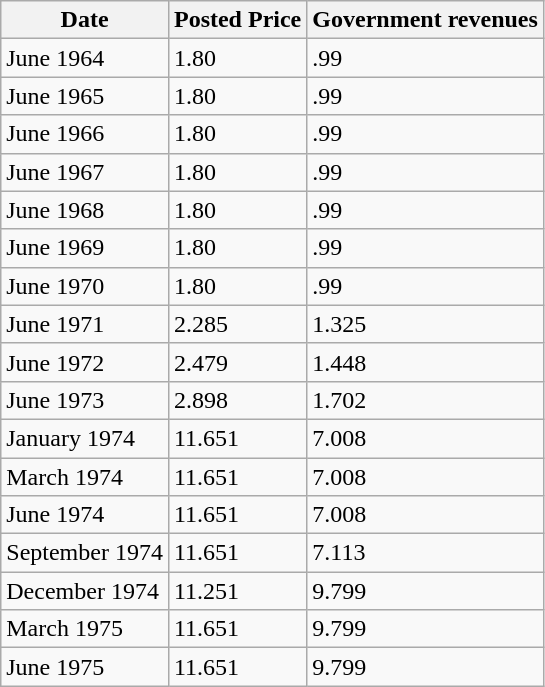<table class="wikitable">
<tr>
<th>Date</th>
<th>Posted Price</th>
<th>Government revenues</th>
</tr>
<tr>
<td>June 1964</td>
<td>1.80</td>
<td>.99</td>
</tr>
<tr>
<td>June 1965</td>
<td>1.80</td>
<td>.99</td>
</tr>
<tr>
<td>June 1966</td>
<td>1.80</td>
<td>.99</td>
</tr>
<tr>
<td>June 1967</td>
<td>1.80</td>
<td>.99</td>
</tr>
<tr>
<td>June 1968</td>
<td>1.80</td>
<td>.99</td>
</tr>
<tr>
<td>June 1969</td>
<td>1.80</td>
<td>.99</td>
</tr>
<tr>
<td>June 1970</td>
<td>1.80</td>
<td>.99</td>
</tr>
<tr>
<td>June 1971</td>
<td>2.285</td>
<td>1.325</td>
</tr>
<tr>
<td>June 1972</td>
<td>2.479</td>
<td>1.448</td>
</tr>
<tr>
<td>June 1973</td>
<td>2.898</td>
<td>1.702</td>
</tr>
<tr>
<td>January 1974</td>
<td>11.651</td>
<td>7.008</td>
</tr>
<tr>
<td>March 1974</td>
<td>11.651</td>
<td>7.008</td>
</tr>
<tr>
<td>June 1974</td>
<td>11.651</td>
<td>7.008</td>
</tr>
<tr>
<td>September 1974</td>
<td>11.651</td>
<td>7.113</td>
</tr>
<tr>
<td>December 1974</td>
<td>11.251</td>
<td>9.799</td>
</tr>
<tr>
<td>March 1975</td>
<td>11.651</td>
<td>9.799</td>
</tr>
<tr>
<td>June 1975</td>
<td>11.651</td>
<td>9.799</td>
</tr>
</table>
